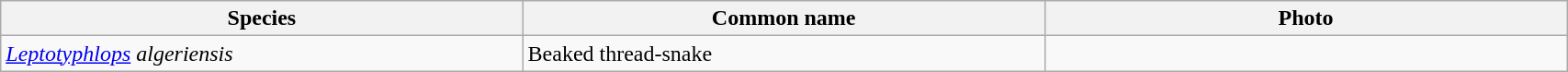<table width=90% class="wikitable">
<tr>
<th width=25%>Species</th>
<th width=25%>Common name</th>
<th width=25%>Photo</th>
</tr>
<tr>
<td><em><a href='#'>Leptotyphlops</a> algeriensis</em></td>
<td>Beaked thread-snake</td>
<td></td>
</tr>
</table>
